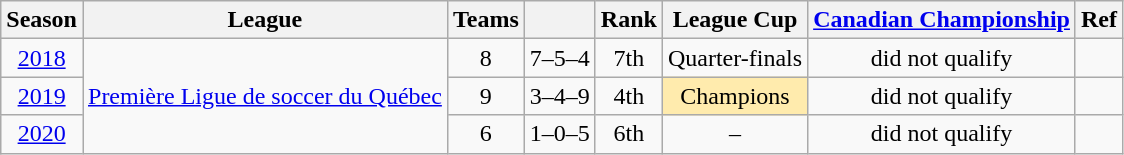<table class="wikitable" style="text-align: center;">
<tr>
<th>Season</th>
<th>League</th>
<th>Teams</th>
<th></th>
<th>Rank</th>
<th>League Cup</th>
<th><a href='#'>Canadian Championship</a></th>
<th>Ref</th>
</tr>
<tr>
<td><a href='#'>2018</a></td>
<td rowspan="3"><a href='#'>Première Ligue de soccer du Québec</a></td>
<td>8</td>
<td>7–5–4</td>
<td>7th</td>
<td>Quarter-finals</td>
<td>did not qualify</td>
<td></td>
</tr>
<tr>
<td><a href='#'>2019</a></td>
<td>9</td>
<td>3–4–9</td>
<td>4th</td>
<td bgcolor="FFEBAD">Champions</td>
<td>did not qualify</td>
<td></td>
</tr>
<tr>
<td><a href='#'>2020</a></td>
<td>6</td>
<td>1–0–5</td>
<td>6th</td>
<td>–</td>
<td>did not qualify</td>
<td></td>
</tr>
</table>
